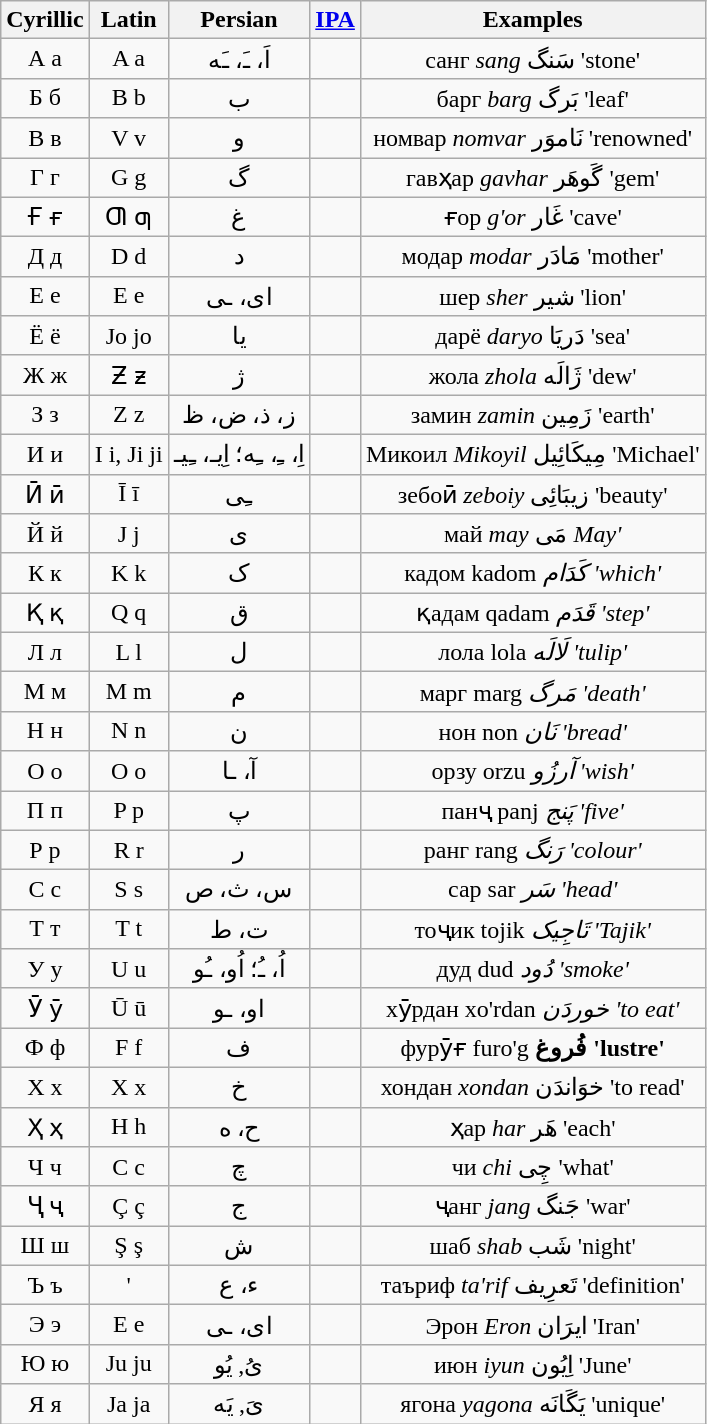<table class="wikitable sortable">
<tr>
<th>Cyrillic</th>
<th>Latin</th>
<th>Persian</th>
<th><a href='#'>IPA</a></th>
<th>Examples</th>
</tr>
<tr align="center">
<td>А а</td>
<td>A a</td>
<td>اَ، ـَ،  ـَه</td>
<td></td>
<td>санг <em>sang</em> سَنگ  'stone'</td>
</tr>
<tr align="center">
<td>Б б</td>
<td>B b</td>
<td>ﺏ</td>
<td></td>
<td>барг <em>barg</em> بَرگ  'leaf'</td>
</tr>
<tr align="center">
<td>В в</td>
<td>V v</td>
<td>و</td>
<td></td>
<td>номвар <em>nomvar</em> نَاموَر  'renowned'</td>
</tr>
<tr align="center">
<td>Г г</td>
<td>G g</td>
<td>گ</td>
<td></td>
<td>гавҳар <em>gavhar</em> گَوهَر  'gem'</td>
</tr>
<tr align="center">
<td>Ғ ғ</td>
<td>Ƣ ƣ</td>
<td>ﻍ</td>
<td></td>
<td>ғор <em>g'or</em> غَار  'cave'</td>
</tr>
<tr align="center">
<td>Д д</td>
<td>D d</td>
<td>ﺩ</td>
<td></td>
<td>модар <em>modar</em> مَادَر  'mother'</td>
</tr>
<tr align="center">
<td>Е е</td>
<td>E e</td>
<td>ای، ـی</td>
<td></td>
<td>шер <em>sher</em> شیر  'lion'</td>
</tr>
<tr align="center">
<td>Ё ё</td>
<td>Jo jo</td>
<td>یا</td>
<td></td>
<td>дарё <em>daryo</em> دَریَا  'sea'</td>
</tr>
<tr align="center">
<td>Ж ж</td>
<td>Ƶ ƶ</td>
<td>ژ</td>
<td></td>
<td>жола <em>zhola</em> ژَالَه  'dew'</td>
</tr>
<tr align="center">
<td>З з</td>
<td>Z z</td>
<td>ﺯ، ﺫ، ﺽ، ﻅ</td>
<td></td>
<td>замин <em>zamin</em> زَمِین  'earth'</td>
</tr>
<tr align="center">
<td>И и</td>
<td>I i, Ji ji</td>
<td>اِ، ـِ، ـِه؛ اِیـ، ـِیـ</td>
<td></td>
<td>Микоил <em>Mikoyil</em> مِیکَائِیل  'Michael'</td>
</tr>
<tr align="center">
<td>Ӣ ӣ</td>
<td>Ī ī</td>
<td>ـِی</td>
<td></td>
<td>зебоӣ <em>zeboiy</em> زیبَائِی  'beauty'</td>
</tr>
<tr align="center">
<td>Й й</td>
<td>J j</td>
<td>ی</td>
<td></td>
<td>май <em>may</em> مَی  <em>May'</td>
</tr>
<tr align="center">
<td>К к</td>
<td>K k</td>
<td>ک</td>
<td></td>
<td>кадом </em>kadom<em> کَدَام  'which'</td>
</tr>
<tr align="center">
<td>Қ қ</td>
<td>Q q</td>
<td>ﻕ</td>
<td></td>
<td>қадам </em>qadam<em> قَدَم  'step'</td>
</tr>
<tr align="center">
<td>Л л</td>
<td>L l</td>
<td>ﻝ</td>
<td></td>
<td>лола </em>lola<em> لَالَه  'tulip'</td>
</tr>
<tr align="center">
<td>М м</td>
<td>M m</td>
<td>ﻡ</td>
<td></td>
<td>марг </em>marg<em> مَرگ  'death'</td>
</tr>
<tr align="center">
<td>Н н</td>
<td>N n</td>
<td>ﻥ</td>
<td></td>
<td>нон </em>non<em> نَان  'bread'</td>
</tr>
<tr align="center">
<td>О о</td>
<td>O o</td>
<td>آ، ـا</td>
<td></td>
<td>орзу </em>orzu<em> آرزُو  'wish'</td>
</tr>
<tr align="center">
<td>П п</td>
<td>P p</td>
<td>پ</td>
<td></td>
<td>панҷ </em>panj<em> پَنج  'five'</td>
</tr>
<tr align="center">
<td>Р р</td>
<td>R r</td>
<td>ﺭ</td>
<td></td>
<td>ранг </em>rang<em> رَنگ  'colour'</td>
</tr>
<tr align="center">
<td>С с</td>
<td>S s</td>
<td>ﺱ، ﺙ، ﺹ</td>
<td></td>
<td>сар </em>sar<em> سَر  'head'</td>
</tr>
<tr align="center">
<td>Т т</td>
<td>T t</td>
<td>ﺕ، ﻁ</td>
<td></td>
<td>тоҷик </em>tojik<em> تَاجِیک  'Tajik'</td>
</tr>
<tr align="center">
<td>У у</td>
<td>U u</td>
<td>اُ، ـُ؛ اُو، ـُو</td>
<td></td>
<td>дуд </em>dud<em> دُود  'smoke'</td>
</tr>
<tr align="center">
<td>Ӯ ӯ</td>
<td>Ū ū</td>
<td>او، ـو</td>
<td></td>
<td>хӯрдан </em>xo'rdan<em> خوردَن  'to eat'</td>
</tr>
<tr align="center">
<td>Ф ф</td>
<td>F f</td>
<td>ﻑ</td>
<td></td>
<td>фурӯғ </em>furo'g<strong> فُروغ  'lustre'</td>
</tr>
<tr align="center">
<td>Х х</td>
<td>X x</td>
<td>ﺥ</td>
<td></td>
<td>хондан <em>xondan</em> خوَاندَن  'to read'</td>
</tr>
<tr align="center">
<td>Ҳ ҳ</td>
<td>H h</td>
<td>ﺡ، ه</td>
<td></td>
<td>ҳар <em>har</em> هَر  'each'</td>
</tr>
<tr align="center">
<td>Ч ч</td>
<td>C c</td>
<td>چ</td>
<td></td>
<td>чи <em>chi</em> چِی  'what'</td>
</tr>
<tr align="center">
<td>Ҷ ҷ</td>
<td>Ç ç</td>
<td>ﺝ</td>
<td></td>
<td>ҷанг <em>jang</em> جَنگ  'war'</td>
</tr>
<tr align="center">
<td>Ш ш</td>
<td>Ş ş</td>
<td>ﺵ</td>
<td></td>
<td>шаб <em>shab</em> شَب  'night'</td>
</tr>
<tr align="center">
<td>Ъ ъ</td>
<td>'</td>
<td>ء، ﻉ</td>
<td></td>
<td>таъриф <em>ta'rif</em> تَعرِیف  'definition'</td>
</tr>
<tr align="center">
<td>Э э</td>
<td>E e</td>
<td>ای، ـی</td>
<td></td>
<td>Эрон <em>Eron</em> ایرَان  'Iran'</td>
</tr>
<tr align="center">
<td>Ю ю</td>
<td>Ju ju</td>
<td>یُ, یُو</td>
<td></td>
<td>июн <em>iyun</em> اِیُون  'June'</td>
</tr>
<tr align="center">
<td>Я я</td>
<td>Ja ja</td>
<td>یَ, یَه</td>
<td></td>
<td>ягона <em>yagona</em> یَگَانَه  'unique'</td>
</tr>
</table>
